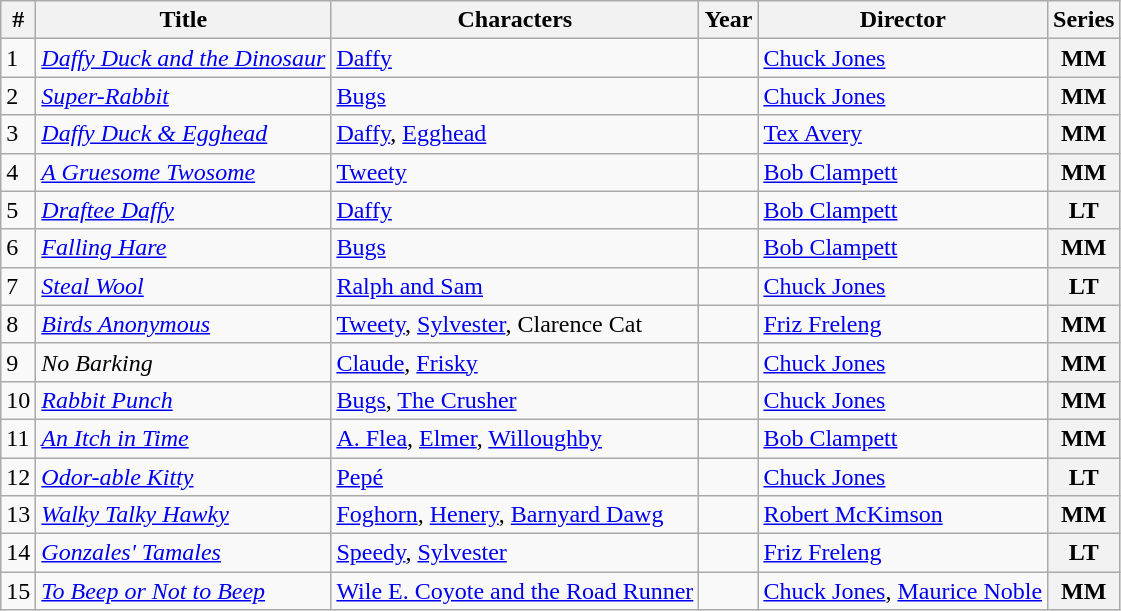<table class="wikitable sortable">
<tr>
<th>#</th>
<th>Title</th>
<th>Characters</th>
<th>Year</th>
<th>Director</th>
<th>Series</th>
</tr>
<tr>
<td>1</td>
<td><em><a href='#'>Daffy Duck and the Dinosaur</a></em></td>
<td><a href='#'>Daffy</a></td>
<td></td>
<td><a href='#'>Chuck Jones</a></td>
<th>MM</th>
</tr>
<tr>
<td>2</td>
<td><em><a href='#'>Super-Rabbit</a></em></td>
<td><a href='#'>Bugs</a></td>
<td></td>
<td><a href='#'>Chuck Jones</a></td>
<th>MM</th>
</tr>
<tr>
<td>3</td>
<td><em><a href='#'>Daffy Duck & Egghead</a></em></td>
<td><a href='#'>Daffy</a>, <a href='#'>Egghead</a></td>
<td></td>
<td><a href='#'>Tex Avery</a></td>
<th>MM</th>
</tr>
<tr>
<td>4</td>
<td><em><a href='#'>A Gruesome Twosome</a></em></td>
<td><a href='#'>Tweety</a></td>
<td></td>
<td><a href='#'>Bob Clampett</a></td>
<th>MM</th>
</tr>
<tr>
<td>5</td>
<td><em><a href='#'>Draftee Daffy</a></em></td>
<td><a href='#'>Daffy</a></td>
<td></td>
<td><a href='#'>Bob Clampett</a></td>
<th>LT</th>
</tr>
<tr>
<td>6</td>
<td><em><a href='#'>Falling Hare</a></em></td>
<td><a href='#'>Bugs</a></td>
<td></td>
<td><a href='#'>Bob Clampett</a></td>
<th>MM</th>
</tr>
<tr>
<td>7</td>
<td><em><a href='#'>Steal Wool</a></em></td>
<td><a href='#'>Ralph and Sam</a></td>
<td></td>
<td><a href='#'>Chuck Jones</a></td>
<th>LT</th>
</tr>
<tr>
<td>8</td>
<td><em><a href='#'>Birds Anonymous</a></em></td>
<td><a href='#'>Tweety</a>, <a href='#'>Sylvester</a>, Clarence Cat</td>
<td></td>
<td><a href='#'>Friz Freleng</a></td>
<th>MM</th>
</tr>
<tr>
<td>9</td>
<td><em>No Barking</em></td>
<td><a href='#'>Claude</a>, <a href='#'>Frisky</a></td>
<td></td>
<td><a href='#'>Chuck Jones</a></td>
<th>MM</th>
</tr>
<tr>
<td>10</td>
<td><em><a href='#'>Rabbit Punch</a></em></td>
<td><a href='#'>Bugs</a>, <a href='#'>The Crusher</a></td>
<td></td>
<td><a href='#'>Chuck Jones</a></td>
<th>MM</th>
</tr>
<tr>
<td>11</td>
<td><em><a href='#'>An Itch in Time</a></em></td>
<td><a href='#'>A. Flea</a>, <a href='#'>Elmer</a>, <a href='#'>Willoughby</a></td>
<td></td>
<td><a href='#'>Bob Clampett</a></td>
<th>MM</th>
</tr>
<tr>
<td>12</td>
<td><em><a href='#'>Odor-able Kitty</a></em></td>
<td><a href='#'>Pepé</a></td>
<td></td>
<td><a href='#'>Chuck Jones</a></td>
<th>LT</th>
</tr>
<tr>
<td>13</td>
<td><em><a href='#'>Walky Talky Hawky</a></em></td>
<td><a href='#'>Foghorn</a>, <a href='#'>Henery</a>, <a href='#'>Barnyard Dawg</a></td>
<td></td>
<td><a href='#'>Robert McKimson</a></td>
<th>MM</th>
</tr>
<tr>
<td>14</td>
<td><em><a href='#'>Gonzales' Tamales</a></em></td>
<td><a href='#'>Speedy</a>, <a href='#'>Sylvester</a></td>
<td></td>
<td><a href='#'>Friz Freleng</a></td>
<th>LT</th>
</tr>
<tr>
<td>15</td>
<td><em><a href='#'>To Beep or Not to Beep</a></em></td>
<td><a href='#'>Wile E. Coyote and the Road Runner</a></td>
<td></td>
<td><a href='#'>Chuck Jones</a>, <a href='#'>Maurice Noble</a></td>
<th>MM</th>
</tr>
</table>
